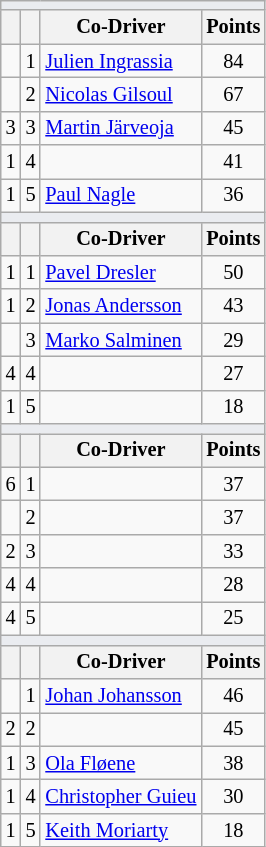<table class="wikitable" style="font-size: 85%;">
<tr>
<td style="background-color:#EAECF0; text-align:center" colspan="4"></td>
</tr>
<tr>
<th></th>
<th></th>
<th>Co-Driver</th>
<th>Points</th>
</tr>
<tr>
<td align="left"></td>
<td align="center">1</td>
<td> <a href='#'>Julien Ingrassia</a></td>
<td align="center">84</td>
</tr>
<tr>
<td align="left"></td>
<td align="center">2</td>
<td> <a href='#'>Nicolas Gilsoul</a></td>
<td align="center">67</td>
</tr>
<tr>
<td align="left"> 3</td>
<td align="center">3</td>
<td> <a href='#'>Martin Järveoja</a></td>
<td align="center">45</td>
</tr>
<tr>
<td align="left"> 1</td>
<td align="center">4</td>
<td></td>
<td align="center">41</td>
</tr>
<tr>
<td align="left"> 1</td>
<td align="center">5</td>
<td> <a href='#'>Paul Nagle</a></td>
<td align="center">36</td>
</tr>
<tr>
<td style="background-color:#EAECF0; text-align:center" colspan="4"></td>
</tr>
<tr>
<th></th>
<th></th>
<th>Co-Driver</th>
<th>Points</th>
</tr>
<tr>
<td align="left"> 1</td>
<td align="center">1</td>
<td> <a href='#'>Pavel Dresler</a></td>
<td align="center">50</td>
</tr>
<tr>
<td align="left"> 1</td>
<td align="center">2</td>
<td> <a href='#'>Jonas Andersson</a></td>
<td align="center">43</td>
</tr>
<tr>
<td align="left"></td>
<td align="center">3</td>
<td> <a href='#'>Marko Salminen</a></td>
<td align="center">29</td>
</tr>
<tr>
<td align="left"> 4</td>
<td align="center">4</td>
<td></td>
<td align="center">27</td>
</tr>
<tr>
<td align="left"> 1</td>
<td align="center">5</td>
<td></td>
<td align="center">18</td>
</tr>
<tr>
<td style="background-color:#EAECF0; text-align:center" colspan="4"></td>
</tr>
<tr>
<th></th>
<th></th>
<th>Co-Driver</th>
<th>Points</th>
</tr>
<tr>
<td align="left"> 6</td>
<td align="center">1</td>
<td></td>
<td align="center">37</td>
</tr>
<tr>
<td align="left"></td>
<td align="center">2</td>
<td></td>
<td align="center">37</td>
</tr>
<tr>
<td align="left"> 2</td>
<td align="center">3</td>
<td></td>
<td align="center">33</td>
</tr>
<tr>
<td align="left"> 4</td>
<td align="center">4</td>
<td></td>
<td align="center">28</td>
</tr>
<tr>
<td align="left"> 4</td>
<td align="center">5</td>
<td></td>
<td align="center">25</td>
</tr>
<tr>
<td style="background-color:#EAECF0; text-align:center" colspan="4"></td>
</tr>
<tr>
<th></th>
<th></th>
<th>Co-Driver</th>
<th>Points</th>
</tr>
<tr>
<td align="left"></td>
<td align="center">1</td>
<td> <a href='#'>Johan Johansson</a></td>
<td align="center">46</td>
</tr>
<tr>
<td align="left"> 2</td>
<td align="center">2</td>
<td></td>
<td align="center">45</td>
</tr>
<tr>
<td align="left"> 1</td>
<td align="center">3</td>
<td> <a href='#'>Ola Fløene</a></td>
<td align="center">38</td>
</tr>
<tr>
<td align="left"> 1</td>
<td align="center">4</td>
<td> <a href='#'>Christopher Guieu</a></td>
<td align="center">30</td>
</tr>
<tr>
<td align="left"> 1</td>
<td align="center">5</td>
<td> <a href='#'>Keith Moriarty</a></td>
<td align="center">18</td>
</tr>
</table>
